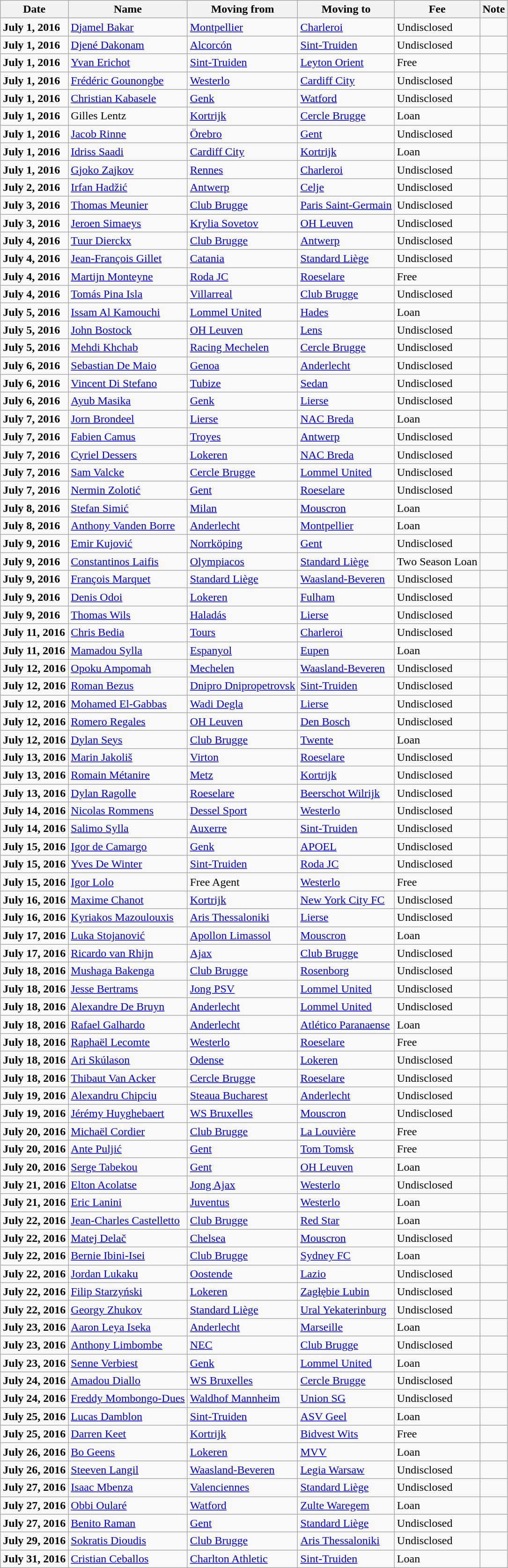<table class="wikitable sortable">
<tr>
<th>Date</th>
<th>Name</th>
<th>Moving from</th>
<th>Moving to</th>
<th>Fee</th>
<th>Note</th>
</tr>
<tr>
<td><strong>July 1, 2016</strong></td>
<td> <a href='#'>Djamel Bakar</a></td>
<td> <a href='#'>Montpellier</a></td>
<td> <a href='#'>Charleroi</a></td>
<td>Undisclosed </td>
<td></td>
</tr>
<tr>
<td><strong>July 1, 2016</strong></td>
<td> <a href='#'>Djené Dakonam</a></td>
<td> <a href='#'>Alcorcón</a></td>
<td> <a href='#'>Sint-Truiden</a></td>
<td>Undisclosed </td>
<td></td>
</tr>
<tr>
<td><strong>July 1, 2016</strong></td>
<td> <a href='#'>Yvan Erichot</a></td>
<td> <a href='#'>Sint-Truiden</a></td>
<td> <a href='#'>Leyton Orient</a></td>
<td>Free </td>
<td></td>
</tr>
<tr>
<td><strong>July 1, 2016</strong></td>
<td> <a href='#'>Frédéric Gounongbe</a></td>
<td> <a href='#'>Westerlo</a></td>
<td> <a href='#'>Cardiff City</a></td>
<td>Undisclosed </td>
<td></td>
</tr>
<tr>
<td><strong>July 1, 2016</strong></td>
<td> <a href='#'>Christian Kabasele</a></td>
<td> <a href='#'>Genk</a></td>
<td> <a href='#'>Watford</a></td>
<td>Undisclosed </td>
<td></td>
</tr>
<tr>
<td><strong>July 1, 2016</strong></td>
<td> Gilles Lentz</td>
<td> <a href='#'>Kortrijk</a></td>
<td> <a href='#'>Cercle Brugge</a></td>
<td>Loan </td>
<td></td>
</tr>
<tr>
<td><strong>July 1, 2016</strong></td>
<td> <a href='#'>Jacob Rinne</a></td>
<td> <a href='#'>Örebro</a></td>
<td> <a href='#'>Gent</a></td>
<td>Undisclosed </td>
<td></td>
</tr>
<tr>
<td><strong>July 1, 2016</strong></td>
<td> <a href='#'>Idriss Saadi</a></td>
<td> <a href='#'>Cardiff City</a></td>
<td> <a href='#'>Kortrijk</a></td>
<td>Loan </td>
<td></td>
</tr>
<tr>
<td><strong>July 1, 2016</strong></td>
<td> <a href='#'>Gjoko Zajkov</a></td>
<td> <a href='#'>Rennes</a></td>
<td> <a href='#'>Charleroi</a></td>
<td>Undisclosed </td>
<td align=center></td>
</tr>
<tr>
<td><strong>July 2, 2016</strong></td>
<td> <a href='#'>Irfan Hadžić</a></td>
<td> <a href='#'>Antwerp</a></td>
<td> <a href='#'>Celje</a></td>
<td>Undisclosed </td>
<td></td>
</tr>
<tr>
<td><strong>July 3, 2016</strong></td>
<td> <a href='#'>Thomas Meunier</a></td>
<td> <a href='#'>Club Brugge</a></td>
<td> <a href='#'>Paris Saint-Germain</a></td>
<td>Undisclosed </td>
<td></td>
</tr>
<tr>
<td><strong>July 3, 2016</strong></td>
<td> <a href='#'>Jeroen Simaeys</a></td>
<td> <a href='#'>Krylia Sovetov</a></td>
<td> <a href='#'>OH Leuven</a></td>
<td>Undisclosed </td>
<td></td>
</tr>
<tr>
<td><strong>July 4, 2016</strong></td>
<td> <a href='#'>Tuur Dierckx</a></td>
<td> <a href='#'>Club Brugge</a></td>
<td> <a href='#'>Antwerp</a></td>
<td>Undisclosed </td>
<td></td>
</tr>
<tr>
<td><strong>July 4, 2016</strong></td>
<td> <a href='#'>Jean-François Gillet</a></td>
<td> <a href='#'>Catania</a></td>
<td> <a href='#'>Standard Liège</a></td>
<td>Undisclosed </td>
<td></td>
</tr>
<tr>
<td><strong>July 4, 2016</strong></td>
<td> <a href='#'>Martijn Monteyne</a></td>
<td> <a href='#'>Roda JC</a></td>
<td> <a href='#'>Roeselare</a></td>
<td>Free </td>
<td></td>
</tr>
<tr>
<td><strong>July 4, 2016</strong></td>
<td> <a href='#'>Tomás Pina Isla</a></td>
<td> <a href='#'>Villarreal</a></td>
<td> <a href='#'>Club Brugge</a></td>
<td>Undisclosed </td>
<td></td>
</tr>
<tr>
<td><strong>July 5, 2016</strong></td>
<td> <a href='#'>Issam Al Kamouchi</a></td>
<td> <a href='#'>Lommel United</a></td>
<td> <a href='#'>Hades</a></td>
<td>Loan </td>
<td></td>
</tr>
<tr>
<td><strong>July 5, 2016</strong></td>
<td> <a href='#'>John Bostock</a></td>
<td> <a href='#'>OH Leuven</a></td>
<td> <a href='#'>Lens</a></td>
<td>Undisclosed </td>
<td></td>
</tr>
<tr>
<td><strong>July 5, 2016</strong></td>
<td> <a href='#'>Mehdi Khchab</a></td>
<td> <a href='#'>Racing Mechelen</a></td>
<td> <a href='#'>Cercle Brugge</a></td>
<td>Undisclosed </td>
<td></td>
</tr>
<tr>
<td><strong>July 6, 2016</strong></td>
<td> <a href='#'>Sebastian De Maio</a></td>
<td> <a href='#'>Genoa</a></td>
<td> <a href='#'>Anderlecht</a></td>
<td>Undisclosed </td>
<td></td>
</tr>
<tr>
<td><strong>July 6, 2016</strong></td>
<td> <a href='#'>Vincent Di Stefano</a></td>
<td> <a href='#'>Tubize</a></td>
<td> <a href='#'>Sedan</a></td>
<td>Undisclosed </td>
<td></td>
</tr>
<tr>
<td><strong>July 6, 2016</strong></td>
<td> <a href='#'>Ayub Masika</a></td>
<td> <a href='#'>Genk</a></td>
<td> <a href='#'>Lierse</a></td>
<td>Undisclosed </td>
<td align=center></td>
</tr>
<tr>
<td><strong>July 7, 2016</strong></td>
<td> <a href='#'>Jorn Brondeel</a></td>
<td> <a href='#'>Lierse</a></td>
<td> <a href='#'>NAC Breda</a></td>
<td>Loan </td>
<td></td>
</tr>
<tr>
<td><strong>July 7, 2016</strong></td>
<td> <a href='#'>Fabien Camus</a></td>
<td> <a href='#'>Troyes</a></td>
<td> <a href='#'>Antwerp</a></td>
<td>Undisclosed </td>
<td></td>
</tr>
<tr>
<td><strong>July 7, 2016</strong></td>
<td> <a href='#'>Cyriel Dessers</a></td>
<td> <a href='#'>Lokeren</a></td>
<td> <a href='#'>NAC Breda</a></td>
<td>Undisclosed </td>
<td></td>
</tr>
<tr>
<td><strong>July 7, 2016</strong></td>
<td> <a href='#'>Sam Valcke</a></td>
<td> <a href='#'>Cercle Brugge</a></td>
<td> <a href='#'>Lommel United</a></td>
<td>Undisclosed </td>
<td></td>
</tr>
<tr>
<td><strong>July 7, 2016</strong></td>
<td> <a href='#'>Nermin Zolotić</a></td>
<td> <a href='#'>Gent</a></td>
<td> <a href='#'>Roeselare</a></td>
<td>Undisclosed </td>
<td></td>
</tr>
<tr>
<td><strong>July 8, 2016</strong></td>
<td> <a href='#'>Stefan Simić</a></td>
<td> <a href='#'>Milan</a></td>
<td> <a href='#'>Mouscron</a></td>
<td>Loan </td>
<td></td>
</tr>
<tr>
<td><strong>July 8, 2016</strong></td>
<td> <a href='#'>Anthony Vanden Borre</a></td>
<td> <a href='#'>Anderlecht</a></td>
<td> <a href='#'>Montpellier</a></td>
<td>Loan </td>
<td></td>
</tr>
<tr>
<td><strong>July 9, 2016</strong></td>
<td> <a href='#'>Emir Kujović</a></td>
<td> <a href='#'>Norrköping</a></td>
<td> <a href='#'>Gent</a></td>
<td>Undisclosed </td>
<td></td>
</tr>
<tr>
<td><strong>July 9, 2016</strong></td>
<td> <a href='#'>Constantinos Laifis</a></td>
<td> <a href='#'>Olympiacos</a></td>
<td> <a href='#'>Standard Liège</a></td>
<td>Two Season Loan </td>
<td></td>
</tr>
<tr>
<td><strong>July 9, 2016</strong></td>
<td> <a href='#'>François Marquet</a></td>
<td> <a href='#'>Standard Liège</a></td>
<td> <a href='#'>Waasland-Beveren</a></td>
<td>Undisclosed </td>
<td></td>
</tr>
<tr>
<td><strong>July 9, 2016</strong></td>
<td> <a href='#'>Denis Odoi</a></td>
<td> <a href='#'>Lokeren</a></td>
<td> <a href='#'>Fulham</a></td>
<td>Undisclosed </td>
<td></td>
</tr>
<tr>
<td><strong>July 9, 2016</strong></td>
<td> <a href='#'>Thomas Wils</a></td>
<td> <a href='#'>Haladás</a></td>
<td> <a href='#'>Lierse</a></td>
<td>Undisclosed </td>
<td></td>
</tr>
<tr>
<td><strong>July 11, 2016</strong></td>
<td> <a href='#'>Chris Bedia</a></td>
<td> <a href='#'>Tours</a></td>
<td> <a href='#'>Charleroi</a></td>
<td>Undisclosed </td>
<td></td>
</tr>
<tr>
<td><strong>July 11, 2016</strong></td>
<td> <a href='#'>Mamadou Sylla</a></td>
<td> <a href='#'>Espanyol</a></td>
<td> <a href='#'>Eupen</a></td>
<td>Loan </td>
<td></td>
</tr>
<tr>
<td><strong>July 12, 2016</strong></td>
<td> <a href='#'>Opoku Ampomah</a></td>
<td> <a href='#'>Mechelen</a></td>
<td> <a href='#'>Waasland-Beveren</a></td>
<td>Undisclosed </td>
<td></td>
</tr>
<tr>
<td><strong>July 12, 2016</strong></td>
<td> <a href='#'>Roman Bezus</a></td>
<td> <a href='#'>Dnipro Dnipropetrovsk</a></td>
<td> <a href='#'>Sint-Truiden</a></td>
<td>Undisclosed </td>
<td></td>
</tr>
<tr>
<td><strong>July 12, 2016</strong></td>
<td> <a href='#'>Mohamed El-Gabbas</a></td>
<td> <a href='#'>Wadi Degla</a></td>
<td> <a href='#'>Lierse</a></td>
<td>Undisclosed </td>
<td></td>
</tr>
<tr>
<td><strong>July 12, 2016</strong></td>
<td> <a href='#'>Romero Regales</a></td>
<td> <a href='#'>OH Leuven</a></td>
<td> <a href='#'>Den Bosch</a></td>
<td>Undisclosed </td>
<td></td>
</tr>
<tr>
<td><strong>July 12, 2016</strong></td>
<td> <a href='#'>Dylan Seys</a></td>
<td> <a href='#'>Club Brugge</a></td>
<td> <a href='#'>Twente</a></td>
<td>Loan </td>
<td></td>
</tr>
<tr>
<td><strong>July 13, 2016</strong></td>
<td> <a href='#'>Marin Jakoliš</a></td>
<td> <a href='#'>Virton</a></td>
<td> <a href='#'>Roeselare</a></td>
<td>Undisclosed </td>
<td></td>
</tr>
<tr>
<td><strong>July 13, 2016</strong></td>
<td> <a href='#'>Romain Métanire</a></td>
<td> <a href='#'>Metz</a></td>
<td> <a href='#'>Kortrijk</a></td>
<td>Undisclosed </td>
<td></td>
</tr>
<tr>
<td><strong>July 13, 2016</strong></td>
<td> <a href='#'>Dylan Ragolle</a></td>
<td> <a href='#'>Roeselare</a></td>
<td> <a href='#'>Beerschot Wilrijk</a></td>
<td>Undisclosed </td>
<td></td>
</tr>
<tr>
<td><strong>July 14, 2016</strong></td>
<td> <a href='#'>Nicolas Rommens</a></td>
<td> <a href='#'>Dessel Sport</a></td>
<td> <a href='#'>Westerlo</a></td>
<td>Undisclosed </td>
<td></td>
</tr>
<tr>
<td><strong>July 14, 2016</strong></td>
<td> <a href='#'>Salimo Sylla</a></td>
<td> <a href='#'>Auxerre</a></td>
<td> <a href='#'>Sint-Truiden</a></td>
<td>Undisclosed </td>
<td></td>
</tr>
<tr>
<td><strong>July 15, 2016</strong></td>
<td> <a href='#'>Igor de Camargo</a></td>
<td> <a href='#'>Genk</a></td>
<td> <a href='#'>APOEL</a></td>
<td>Undisclosed </td>
<td></td>
</tr>
<tr>
<td><strong>July 15, 2016</strong></td>
<td> <a href='#'>Yves De Winter</a></td>
<td> <a href='#'>Sint-Truiden</a></td>
<td> <a href='#'>Roda JC</a></td>
<td>Undisclosed </td>
<td></td>
</tr>
<tr>
<td><strong>July 15, 2016</strong></td>
<td> <a href='#'>Igor Lolo</a></td>
<td>Free Agent</td>
<td> <a href='#'>Westerlo</a></td>
<td>Free </td>
<td align=center></td>
</tr>
<tr>
<td><strong>July 16, 2016</strong></td>
<td> <a href='#'>Maxime Chanot</a></td>
<td> <a href='#'>Kortrijk</a></td>
<td> <a href='#'>New York City FC</a></td>
<td>Undisclosed </td>
<td></td>
</tr>
<tr>
<td><strong>July 16, 2016</strong></td>
<td> <a href='#'>Kyriakos Mazoulouxis</a></td>
<td> <a href='#'>Aris Thessaloniki</a></td>
<td> <a href='#'>Lierse</a></td>
<td>Undisclosed </td>
<td></td>
</tr>
<tr>
<td><strong>July 17, 2016</strong></td>
<td> <a href='#'>Luka Stojanović</a></td>
<td> <a href='#'>Apollon Limassol</a></td>
<td> <a href='#'>Mouscron</a></td>
<td>Loan </td>
<td></td>
</tr>
<tr>
<td><strong>July 17, 2016</strong></td>
<td> <a href='#'>Ricardo van Rhijn</a></td>
<td> <a href='#'>Ajax</a></td>
<td> <a href='#'>Club Brugge</a></td>
<td>Undisclosed </td>
<td></td>
</tr>
<tr>
<td><strong>July 18, 2016</strong></td>
<td> <a href='#'>Mushaga Bakenga</a></td>
<td> <a href='#'>Club Brugge</a></td>
<td> <a href='#'>Rosenborg</a></td>
<td>Undisclosed </td>
<td></td>
</tr>
<tr>
<td><strong>July 18, 2016</strong></td>
<td> <a href='#'>Jesse Bertrams</a></td>
<td> <a href='#'>Jong PSV</a></td>
<td> <a href='#'>Lommel United</a></td>
<td>Undisclosed </td>
<td></td>
</tr>
<tr>
<td><strong>July 18, 2016</strong></td>
<td> <a href='#'>Alexandre De Bruyn</a></td>
<td> <a href='#'>Anderlecht</a></td>
<td> <a href='#'>Lommel United</a></td>
<td>Undisclosed </td>
<td></td>
</tr>
<tr>
<td><strong>July 18, 2016</strong></td>
<td> <a href='#'>Rafael Galhardo</a></td>
<td> <a href='#'>Anderlecht</a></td>
<td> <a href='#'>Atlético Paranaense</a></td>
<td>Loan </td>
<td></td>
</tr>
<tr>
<td><strong>July 18, 2016</strong></td>
<td> <a href='#'>Raphaël Lecomte</a></td>
<td> <a href='#'>Westerlo</a></td>
<td> <a href='#'>Roeselare</a></td>
<td>Free </td>
<td></td>
</tr>
<tr>
<td><strong>July 18, 2016</strong></td>
<td> <a href='#'>Ari Skúlason</a></td>
<td> <a href='#'>Odense</a></td>
<td> <a href='#'>Lokeren</a></td>
<td>Undisclosed </td>
<td></td>
</tr>
<tr>
<td><strong>July 18, 2016</strong></td>
<td> <a href='#'>Thibaut Van Acker</a></td>
<td> <a href='#'>Cercle Brugge</a></td>
<td> <a href='#'>Roeselare</a></td>
<td>Undisclosed </td>
<td></td>
</tr>
<tr>
<td><strong>July 19, 2016</strong></td>
<td> <a href='#'>Alexandru Chipciu</a></td>
<td> <a href='#'>Steaua Bucharest</a></td>
<td> <a href='#'>Anderlecht</a></td>
<td>Undisclosed </td>
<td></td>
</tr>
<tr>
<td><strong>July 19, 2016</strong></td>
<td> <a href='#'>Jérémy Huyghebaert</a></td>
<td> <a href='#'>WS Bruxelles</a></td>
<td> <a href='#'>Mouscron</a></td>
<td>Undisclosed </td>
<td></td>
</tr>
<tr>
<td><strong>July 20, 2016</strong></td>
<td> <a href='#'>Michaël Cordier</a></td>
<td> <a href='#'>Club Brugge</a></td>
<td> <a href='#'>La Louvière</a></td>
<td>Free </td>
<td></td>
</tr>
<tr>
<td><strong>July 20, 2016</strong></td>
<td> <a href='#'>Ante Puljić</a></td>
<td> <a href='#'>Gent</a></td>
<td> <a href='#'>Tom Tomsk</a></td>
<td>Free </td>
<td></td>
</tr>
<tr>
<td><strong>July 20, 2016</strong></td>
<td> <a href='#'>Serge Tabekou</a></td>
<td> <a href='#'>Gent</a></td>
<td> <a href='#'>OH Leuven</a></td>
<td>Loan </td>
<td></td>
</tr>
<tr>
<td><strong>July 21, 2016</strong></td>
<td> <a href='#'>Elton Acolatse</a></td>
<td> <a href='#'>Jong Ajax</a></td>
<td> <a href='#'>Westerlo</a></td>
<td>Undisclosed </td>
<td></td>
</tr>
<tr>
<td><strong>July 21, 2016</strong></td>
<td> <a href='#'>Eric Lanini</a></td>
<td> <a href='#'>Juventus</a></td>
<td> <a href='#'>Westerlo</a></td>
<td>Loan </td>
<td></td>
</tr>
<tr>
<td><strong>July 22, 2016</strong></td>
<td> <a href='#'>Jean-Charles Castelletto</a></td>
<td> <a href='#'>Club Brugge</a></td>
<td> <a href='#'>Red Star</a></td>
<td>Loan </td>
<td></td>
</tr>
<tr>
<td><strong>July 22, 2016</strong></td>
<td> <a href='#'>Matej Delač</a></td>
<td> <a href='#'>Chelsea</a></td>
<td> <a href='#'>Mouscron</a></td>
<td>Undisclosed </td>
<td></td>
</tr>
<tr>
<td><strong>July 22, 2016</strong></td>
<td> <a href='#'>Bernie Ibini-Isei</a></td>
<td> <a href='#'>Club Brugge</a></td>
<td> <a href='#'>Sydney FC</a></td>
<td>Loan </td>
<td></td>
</tr>
<tr>
<td><strong>July 22, 2016</strong></td>
<td> <a href='#'>Jordan Lukaku</a></td>
<td> <a href='#'>Oostende</a></td>
<td> <a href='#'>Lazio</a></td>
<td>Undisclosed </td>
<td></td>
</tr>
<tr>
<td><strong>July 22, 2016</strong></td>
<td> <a href='#'>Filip Starzyński</a></td>
<td> <a href='#'>Lokeren</a></td>
<td> <a href='#'>Zagłębie Lubin</a></td>
<td>Undisclosed </td>
<td align=center></td>
</tr>
<tr>
<td><strong>July 22, 2016</strong></td>
<td> <a href='#'>Georgy Zhukov</a></td>
<td> <a href='#'>Standard Liège</a></td>
<td> <a href='#'>Ural Yekaterinburg</a></td>
<td>Undisclosed </td>
<td align=center></td>
</tr>
<tr>
<td><strong>July 23, 2016</strong></td>
<td> <a href='#'>Aaron Leya Iseka</a></td>
<td> <a href='#'>Anderlecht</a></td>
<td> <a href='#'>Marseille</a></td>
<td>Loan </td>
<td></td>
</tr>
<tr>
<td><strong>July 23, 2016</strong></td>
<td> <a href='#'>Anthony Limbombe</a></td>
<td> <a href='#'>NEC</a></td>
<td> <a href='#'>Club Brugge</a></td>
<td>Undisclosed </td>
<td></td>
</tr>
<tr>
<td><strong>July 23, 2016</strong></td>
<td> <a href='#'>Senne Verbiest</a></td>
<td> <a href='#'>Genk</a></td>
<td> <a href='#'>Lommel United</a></td>
<td>Loan </td>
<td></td>
</tr>
<tr>
<td><strong>July 24, 2016</strong></td>
<td> <a href='#'>Amadou Diallo</a></td>
<td> <a href='#'>WS Bruxelles</a></td>
<td> <a href='#'>Cercle Brugge</a></td>
<td>Undisclosed </td>
<td></td>
</tr>
<tr>
<td><strong>July 24, 2016</strong></td>
<td> <a href='#'>Freddy Mombongo-Dues</a></td>
<td> <a href='#'>Waldhof Mannheim</a></td>
<td> <a href='#'>Union SG</a></td>
<td>Undisclosed </td>
<td></td>
</tr>
<tr>
<td><strong>July 25, 2016</strong></td>
<td> <a href='#'>Lucas Damblon</a></td>
<td> <a href='#'>Sint-Truiden</a></td>
<td> <a href='#'>ASV Geel</a></td>
<td>Loan </td>
<td></td>
</tr>
<tr>
<td><strong>July 25, 2016</strong></td>
<td> <a href='#'>Darren Keet</a></td>
<td> <a href='#'>Kortrijk</a></td>
<td> <a href='#'>Bidvest Wits</a></td>
<td>Free </td>
<td></td>
</tr>
<tr>
<td><strong>July 26, 2016</strong></td>
<td> <a href='#'>Bo Geens</a></td>
<td> <a href='#'>Lokeren</a></td>
<td> <a href='#'>MVV</a></td>
<td>Loan </td>
<td></td>
</tr>
<tr>
<td><strong>July 26, 2016</strong></td>
<td> <a href='#'>Steeven Langil</a></td>
<td> <a href='#'>Waasland-Beveren</a></td>
<td> <a href='#'>Legia Warsaw</a></td>
<td>Undisclosed </td>
<td></td>
</tr>
<tr>
<td><strong>July 27, 2016</strong></td>
<td> <a href='#'>Isaac Mbenza</a></td>
<td> <a href='#'>Valenciennes</a></td>
<td> <a href='#'>Standard Liège</a></td>
<td>Undisclosed </td>
<td></td>
</tr>
<tr>
<td><strong>July 27, 2016</strong></td>
<td> <a href='#'>Obbi Oularé</a></td>
<td> <a href='#'>Watford</a></td>
<td> <a href='#'>Zulte Waregem</a></td>
<td>Loan </td>
<td></td>
</tr>
<tr>
<td><strong>July 27, 2016</strong></td>
<td> <a href='#'>Benito Raman</a></td>
<td> <a href='#'>Gent</a></td>
<td> <a href='#'>Standard Liège</a></td>
<td>Undisclosed </td>
<td></td>
</tr>
<tr>
<td><strong>July 29, 2016</strong></td>
<td> <a href='#'>Sokratis Dioudis</a></td>
<td> <a href='#'>Club Brugge</a></td>
<td> <a href='#'>Aris Thessaloniki</a></td>
<td>Undisclosed </td>
<td></td>
</tr>
<tr>
<td><strong>July 31, 2016</strong></td>
<td> <a href='#'>Cristian Ceballos</a></td>
<td> <a href='#'>Charlton Athletic</a></td>
<td> <a href='#'>Sint-Truiden</a></td>
<td>Loan </td>
<td></td>
</tr>
</table>
